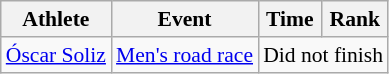<table class="wikitable" style="font-size:90%">
<tr>
<th>Athlete</th>
<th>Event</th>
<th>Time</th>
<th>Rank</th>
</tr>
<tr align=center>
<td align=left><a href='#'>Óscar Soliz</a></td>
<td align=left><a href='#'>Men's road race</a></td>
<td colspan=2>Did not finish</td>
</tr>
</table>
